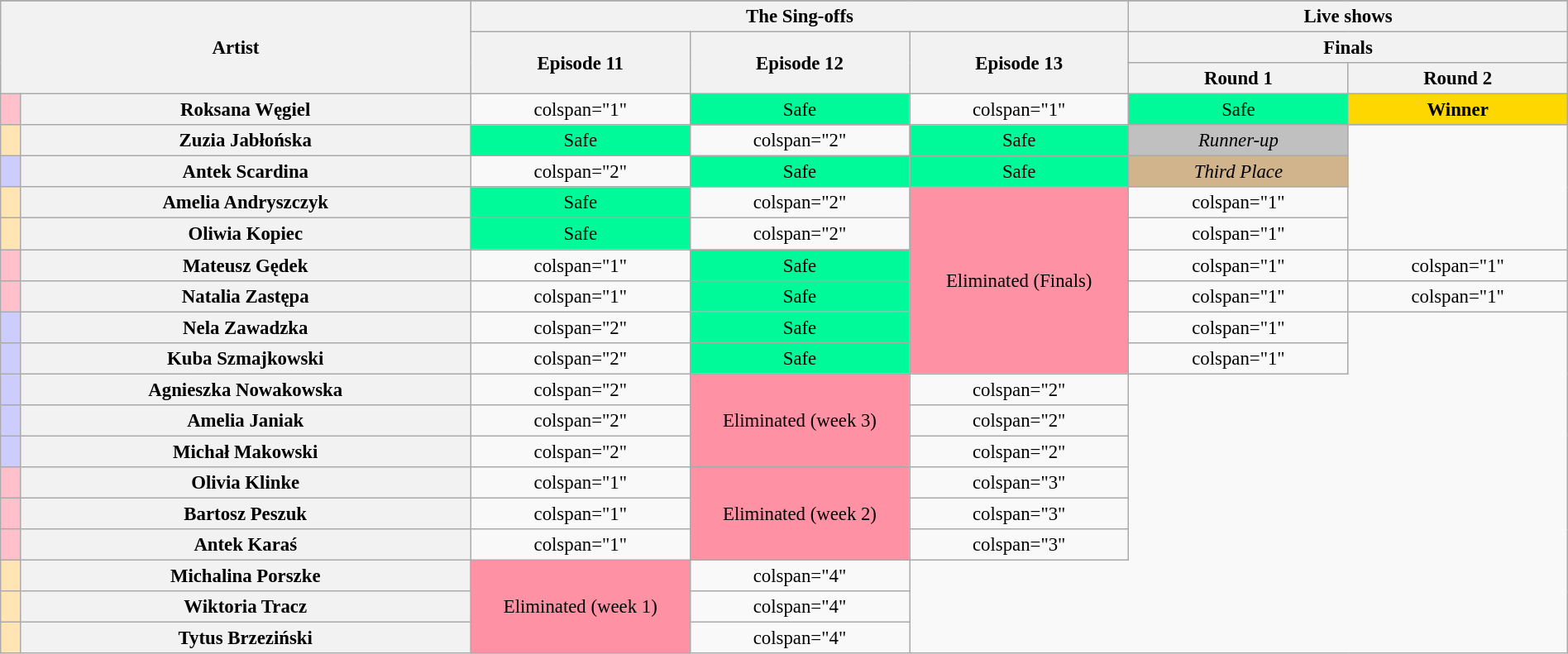<table class="wikitable"  style="text-align:center; font-size:95%; width:100%;">
<tr>
</tr>
<tr>
<th rowspan="3" colspan="2">Artist</th>
<th colspan="3" style="width:14%">The Sing-offs</th>
<th colspan="2" style="width:14%">Live shows</th>
</tr>
<tr>
<th rowspan="2" style="width:14%">Episode 11</th>
<th rowspan="2" style="width:14%">Episode 12</th>
<th rowspan="2" style="width:14%">Episode 13</th>
<th colspan="2" style="width:14%">Finals</th>
</tr>
<tr>
<th style="width:14%;">Round 1</th>
<th style="width:14%;">Round 2</th>
</tr>
<tr>
<th style="background:pink;"></th>
<th style="background:#;">Roksana Węgiel</th>
<td>colspan="1" </td>
<td style="background:#00FA9A;">Safe</td>
<td>colspan="1" </td>
<td style="background:#00FA9A;">Safe</td>
<td style="background:gold;"><strong>Winner</strong></td>
</tr>
<tr>
<th style="background:#ffe5b4;"></th>
<th style="background:#;">Zuzia Jabłońska</th>
<td style="background:#00FA9A;">Safe</td>
<td>colspan="2" </td>
<td style="background:#00FA9A;">Safe</td>
<td style="background:silver;"><em>Runner-up</em></td>
</tr>
<tr>
<th style="background:#ccf;"></th>
<th style="background:#;">Antek Scardina</th>
<td>colspan="2" </td>
<td style="background:#00FA9A;">Safe</td>
<td style="background:#00FA9A;">Safe</td>
<td style="background:tan;"><em>Third Place</em></td>
</tr>
<tr>
<th style="background:#ffe5b4;"></th>
<th style="background:#;">Amelia Andryszczyk</th>
<td style="background:#00FA9A;">Safe</td>
<td>colspan="2" </td>
<td rowspan="6" colspan="1" style="background:#FF91A4;">Eliminated (Finals)</td>
<td>colspan="1" </td>
</tr>
<tr>
<th style="background:#ffe5b4;"></th>
<th style="background:#;">Oliwia Kopiec</th>
<td style="background:#00FA9A;">Safe</td>
<td>colspan="2" </td>
<td>colspan="1" </td>
</tr>
<tr>
<th style="background:pink;"></th>
<th style="background:#;">Mateusz Gędek</th>
<td>colspan="1" </td>
<td style="background:#00FA9A;">Safe</td>
<td>colspan="1" </td>
<td>colspan="1" </td>
</tr>
<tr>
<th style="background:pink;"></th>
<th style="background:#;">Natalia Zastępa</th>
<td>colspan="1" </td>
<td style="background:#00FA9A;">Safe</td>
<td>colspan="1" </td>
<td>colspan="1" </td>
</tr>
<tr>
<th style="background:#ccf;"></th>
<th style="background:#;">Nela Zawadzka</th>
<td>colspan="2" </td>
<td style="background:#00FA9A;">Safe</td>
<td>colspan="1" </td>
</tr>
<tr>
<th style="background:#ccf;"></th>
<th style="background:#;">Kuba Szmajkowski</th>
<td>colspan="2" </td>
<td style="background:#00FA9A;">Safe</td>
<td>colspan="1" </td>
</tr>
<tr>
<th style="background:#ccf;"></th>
<th style="background:#;">Agnieszka Nowakowska</th>
<td>colspan="2" </td>
<td rowspan="3" colspan="1" style="background:#FF91A4;">Eliminated (week 3)</td>
<td>colspan="2" </td>
</tr>
<tr>
<th style="background:#ccf;"></th>
<th style="background:#;">Amelia Janiak</th>
<td>colspan="2" </td>
<td>colspan="2" </td>
</tr>
<tr>
<th style="background:#ccf;"></th>
<th style="background:#;">Michał Makowski</th>
<td>colspan="2" </td>
<td>colspan="2" </td>
</tr>
<tr>
<th style="background:pink;"></th>
<th style="background:#;">Olivia Klinke</th>
<td>colspan="1" </td>
<td rowspan="3" colspan="1" style="background:#FF91A4;">Eliminated (week 2)</td>
<td>colspan="3" </td>
</tr>
<tr>
<th style="background:pink;"></th>
<th style="background:#;">Bartosz Peszuk</th>
<td>colspan="1" </td>
<td>colspan="3" </td>
</tr>
<tr>
<th style="background:pink;"></th>
<th style="background:#;">Antek Karaś</th>
<td>colspan="1" </td>
<td>colspan="3" </td>
</tr>
<tr>
<th style="background:#ffe5b4;"></th>
<th style="background:#;">Michalina Porszke</th>
<td rowspan="3" colspan="1" style="background:#FF91A4;">Eliminated (week 1)</td>
<td>colspan="4" </td>
</tr>
<tr>
<th style="background:#ffe5b4;"></th>
<th style="background:#;">Wiktoria Tracz</th>
<td>colspan="4" </td>
</tr>
<tr>
<th style="background:#ffe5b4;"></th>
<th style="background:#;">Tytus Brzeziński</th>
<td>colspan="4" </td>
</tr>
</table>
